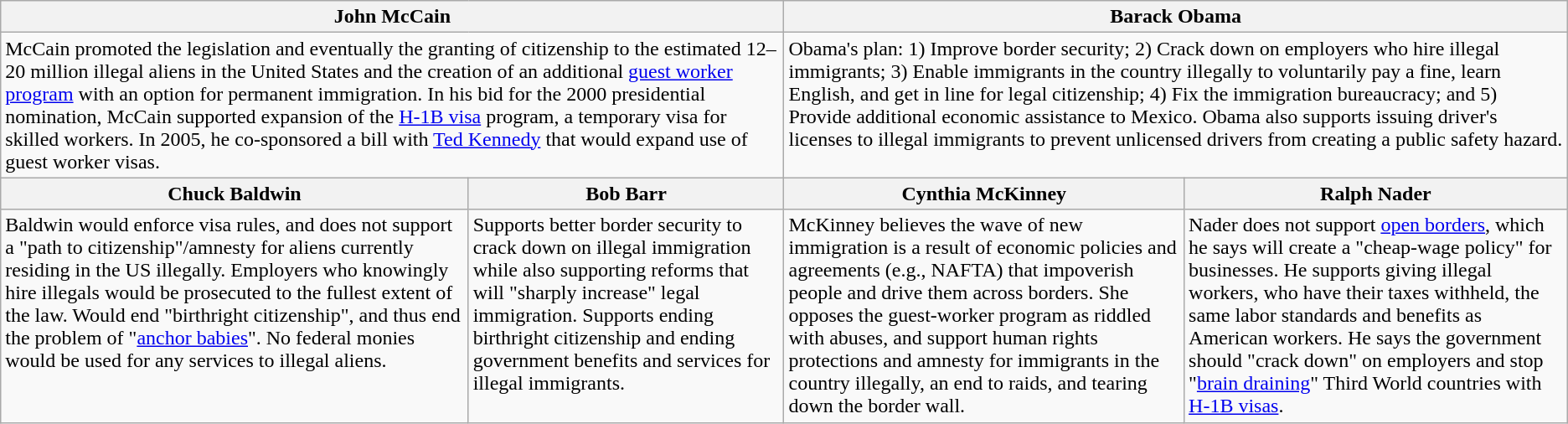<table class="wikitable">
<tr>
<th colspan="2">John McCain</th>
<th colspan="2">Barack Obama</th>
</tr>
<tr valign="top">
<td colspan="2" width="50%">McCain promoted the legislation and eventually the granting of citizenship to the estimated 12–20 million illegal aliens in the United States and the creation of an additional <a href='#'>guest worker program</a> with an option for permanent immigration. In his bid for the 2000 presidential nomination, McCain supported expansion of the <a href='#'>H-1B visa</a> program, a temporary visa for skilled workers. In 2005, he co-sponsored a bill with <a href='#'>Ted Kennedy</a> that would expand use of guest worker visas.</td>
<td colspan="2" width="50%">Obama's plan: 1) Improve border security; 2) Crack down on employers who hire illegal immigrants; 3) Enable immigrants in the country illegally to voluntarily pay a fine, learn English, and get in line for legal citizenship; 4) Fix the immigration bureaucracy; and 5) Provide additional economic assistance to Mexico. Obama also supports issuing driver's licenses to illegal immigrants to prevent unlicensed drivers from creating a public safety hazard.</td>
</tr>
<tr>
<th>Chuck Baldwin</th>
<th>Bob Barr</th>
<th>Cynthia McKinney</th>
<th>Ralph Nader</th>
</tr>
<tr valign="top">
<td>Baldwin would enforce visa rules, and does not support a "path to citizenship"/amnesty for aliens currently residing in the US illegally. Employers who knowingly hire illegals would be prosecuted to the fullest extent of the law. Would end "birthright citizenship", and thus end the problem of "<a href='#'>anchor babies</a>". No federal monies would be used for any services to illegal aliens.</td>
<td>Supports better border security to crack down on illegal immigration while also supporting reforms that will "sharply increase" legal immigration. Supports ending birthright citizenship and ending government benefits and services for illegal immigrants.</td>
<td>McKinney believes the wave of new immigration is a result of economic policies and agreements (e.g., NAFTA) that impoverish people and drive them across borders. She opposes the guest-worker program as riddled with abuses, and support human rights protections and amnesty for immigrants in the country illegally, an end to raids, and tearing down the border wall.</td>
<td>Nader does not support <a href='#'>open borders</a>, which he says will create a "cheap-wage policy" for businesses. He supports giving illegal workers, who have their taxes withheld, the same labor standards and benefits as American workers. He says the government should "crack down" on employers and stop "<a href='#'>brain draining</a>" Third World countries with <a href='#'>H-1B visas</a>.</td>
</tr>
</table>
